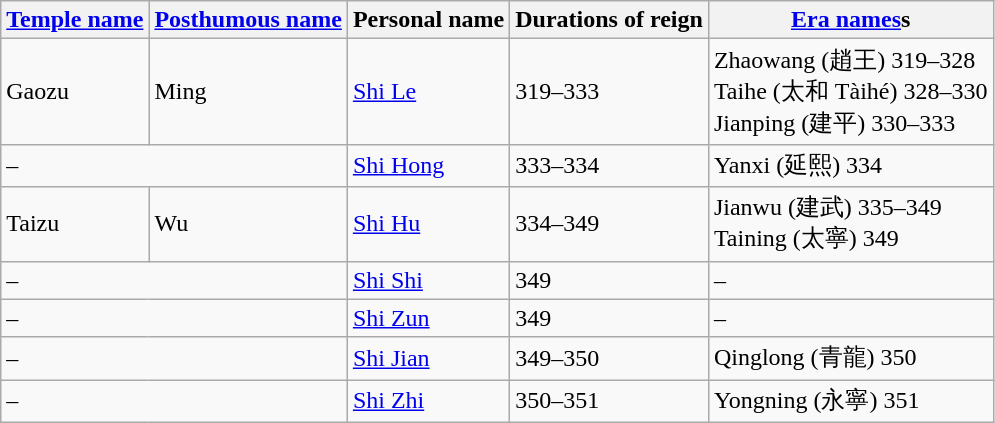<table class="wikitable">
<tr>
<th><a href='#'>Temple name</a></th>
<th><a href='#'>Posthumous name</a></th>
<th>Personal name</th>
<th>Durations of reign</th>
<th><a href='#'>Era names</a>s</th>
</tr>
<tr>
<td>Gaozu</td>
<td>Ming</td>
<td><a href='#'>Shi Le</a></td>
<td>319–333</td>
<td>Zhaowang (趙王) 319–328<br>Taihe (太和 Tàihé) 328–330<br>Jianping (建平) 330–333<br></td>
</tr>
<tr>
<td colspan=2>–</td>
<td><a href='#'>Shi Hong</a></td>
<td>333–334</td>
<td>Yanxi (延熙) 334<br></td>
</tr>
<tr>
<td>Taizu</td>
<td>Wu</td>
<td><a href='#'>Shi Hu</a></td>
<td>334–349</td>
<td>Jianwu (建武) 335–349<br>Taining (太寧) 349<br></td>
</tr>
<tr>
<td colspan=2>–</td>
<td><a href='#'>Shi Shi</a></td>
<td>349</td>
<td>–</td>
</tr>
<tr>
<td colspan=2>–</td>
<td><a href='#'>Shi Zun</a></td>
<td>349</td>
<td>–</td>
</tr>
<tr>
<td colspan=2>–</td>
<td><a href='#'>Shi Jian</a></td>
<td>349–350</td>
<td>Qinglong (青龍) 350</td>
</tr>
<tr>
<td colspan=2>–</td>
<td><a href='#'>Shi Zhi</a></td>
<td>350–351</td>
<td>Yongning (永寧) 351</td>
</tr>
</table>
